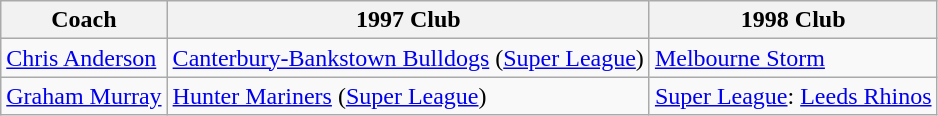<table class="wikitable sortable">
<tr>
<th>Coach</th>
<th>1997 Club</th>
<th>1998 Club</th>
</tr>
<tr>
<td><a href='#'>Chris Anderson</a></td>
<td> <a href='#'>Canterbury-Bankstown Bulldogs</a> (<a href='#'>Super League</a>)</td>
<td> <a href='#'>Melbourne Storm</a></td>
</tr>
<tr>
<td data-sort-value="Murray, Graham"><a href='#'>Graham Murray</a></td>
<td> <a href='#'>Hunter Mariners</a> (<a href='#'>Super League</a>)</td>
<td> <a href='#'>Super League</a>: <a href='#'>Leeds Rhinos</a></td>
</tr>
</table>
